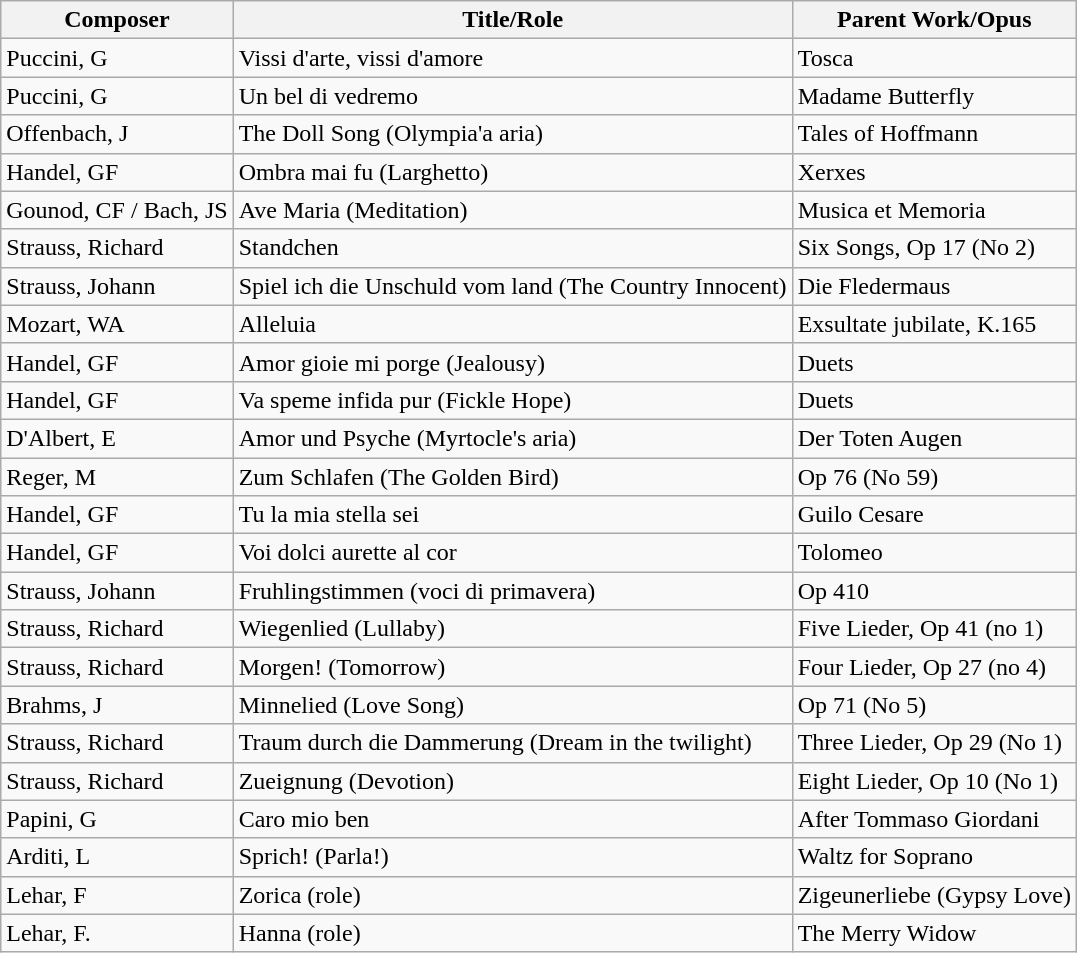<table class="wikitable">
<tr>
<th>Composer</th>
<th>Title/Role</th>
<th>Parent Work/Opus</th>
</tr>
<tr>
<td>Puccini, G</td>
<td>Vissi d'arte, vissi d'amore</td>
<td>Tosca</td>
</tr>
<tr>
<td>Puccini, G</td>
<td>Un bel di vedremo</td>
<td>Madame Butterfly</td>
</tr>
<tr>
<td>Offenbach, J</td>
<td>The Doll Song (Olympia'a aria)</td>
<td>Tales of Hoffmann</td>
</tr>
<tr>
<td>Handel, GF</td>
<td>Ombra mai fu (Larghetto)</td>
<td>Xerxes</td>
</tr>
<tr>
<td>Gounod, CF / Bach, JS</td>
<td>Ave Maria (Meditation)</td>
<td>Musica et Memoria</td>
</tr>
<tr>
<td>Strauss, Richard</td>
<td>Standchen</td>
<td>Six Songs, Op 17 (No 2)</td>
</tr>
<tr>
<td>Strauss, Johann</td>
<td>Spiel ich die Unschuld vom land (The Country  Innocent)</td>
<td>Die Fledermaus</td>
</tr>
<tr>
<td>Mozart, WA</td>
<td>Alleluia</td>
<td>Exsultate jubilate, K.165</td>
</tr>
<tr>
<td>Handel, GF</td>
<td>Amor gioie mi porge (Jealousy)</td>
<td>Duets</td>
</tr>
<tr>
<td>Handel, GF</td>
<td>Va speme infida pur (Fickle Hope)</td>
<td>Duets</td>
</tr>
<tr>
<td>D'Albert, E</td>
<td>Amor und Psyche (Myrtocle's aria)</td>
<td>Der Toten Augen</td>
</tr>
<tr>
<td>Reger, M</td>
<td>Zum Schlafen (The Golden Bird)</td>
<td>Op 76 (No 59)</td>
</tr>
<tr>
<td>Handel, GF</td>
<td>Tu la mia stella sei</td>
<td>Guilo Cesare</td>
</tr>
<tr>
<td>Handel, GF</td>
<td>Voi dolci aurette al cor</td>
<td>Tolomeo</td>
</tr>
<tr>
<td>Strauss, Johann</td>
<td>Fruhlingstimmen (voci di primavera)</td>
<td>Op 410</td>
</tr>
<tr>
<td>Strauss, Richard</td>
<td>Wiegenlied (Lullaby)</td>
<td>Five Lieder, Op 41 (no 1)</td>
</tr>
<tr>
<td>Strauss, Richard</td>
<td>Morgen! (Tomorrow)</td>
<td>Four Lieder, Op 27 (no 4)</td>
</tr>
<tr>
<td>Brahms, J</td>
<td>Minnelied (Love Song)</td>
<td>Op 71 (No 5)</td>
</tr>
<tr>
<td>Strauss, Richard</td>
<td>Traum durch die Dammerung (Dream in the twilight)</td>
<td>Three Lieder, Op 29 (No 1)</td>
</tr>
<tr>
<td>Strauss, Richard</td>
<td>Zueignung (Devotion)</td>
<td>Eight Lieder, Op 10 (No 1)</td>
</tr>
<tr>
<td>Papini, G</td>
<td>Caro mio ben</td>
<td>After Tommaso Giordani</td>
</tr>
<tr>
<td>Arditi, L</td>
<td>Sprich! (Parla!)</td>
<td>Waltz for Soprano</td>
</tr>
<tr>
<td>Lehar, F</td>
<td>Zorica (role)</td>
<td>Zigeunerliebe (Gypsy Love)</td>
</tr>
<tr>
<td>Lehar, F.</td>
<td>Hanna (role)</td>
<td>The Merry Widow</td>
</tr>
</table>
